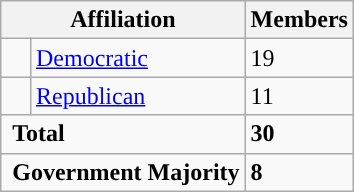<table class="wikitable">
<tr>
<th colspan="2">Affiliation</th>
<th>Members</th>
</tr>
<tr>
<td style="background-color:"> </td>
<td><a href='#'>Democratic</a></td>
<td>19</td>
</tr>
<tr>
<td style="background-color:"> </td>
<td><a href='#'>Republican</a></td>
<td>11</td>
</tr>
<tr>
<td colspan="2" rowspan="1"> <strong>Total</strong></td>
<td><strong>30</strong></td>
</tr>
<tr>
<td colspan="2" rowspan="1"> <strong>Government Majority</strong></td>
<td><strong>8</strong></td>
</tr>
</table>
